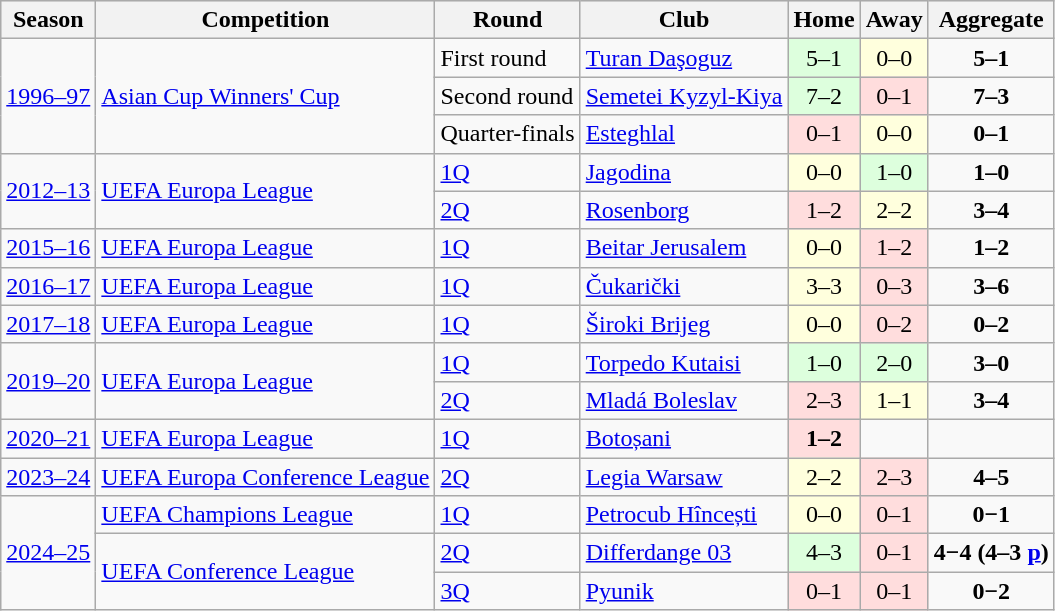<table class="wikitable plainrowheaders">
<tr bgcolor="#e4e4e4">
<th style="border-bottom:1px solid #AAAAAA">Season</th>
<th style="border-bottom:1px solid #AAAAAA">Competition</th>
<th style="border-bottom:1px solid #AAAAAA">Round</th>
<th style="border-bottom:1px solid #AAAAAA">Club</th>
<th style="border-bottom:1px solid #AAAAAA" align="center">Home</th>
<th style="border-bottom:1px solid #AAAAAA" align="center">Away</th>
<th style="border-bottom:1px solid #AAAAAA" align="center">Aggregate</th>
</tr>
<tr>
<td rowspan="3"><a href='#'>1996–97</a></td>
<td rowspan="3"><a href='#'>Asian Cup Winners' Cup</a></td>
<td>First round</td>
<td>  <a href='#'>Turan Daşoguz</a></td>
<td style="text-align:center; background:#dfd;">5–1</td>
<td style="text-align:center; background:#ffd;">0–0</td>
<td style="text-align:center;"><strong>5–1</strong></td>
</tr>
<tr>
<td>Second round</td>
<td> <a href='#'>Semetei Kyzyl-Kiya</a></td>
<td style="text-align:center; background:#dfd;">7–2</td>
<td style="text-align:center; background:#fdd;">0–1</td>
<td style="text-align:center;"><strong>7–3</strong></td>
</tr>
<tr>
<td>Quarter-finals</td>
<td> <a href='#'>Esteghlal</a></td>
<td style="text-align:center; background:#fdd;">0–1</td>
<td style="text-align:center; background:#ffd;">0–0</td>
<td style="text-align:center;"><strong>0–1</strong></td>
</tr>
<tr>
<td rowspan="2"><a href='#'>2012–13</a></td>
<td rowspan="2"><a href='#'>UEFA Europa League</a></td>
<td><a href='#'>1Q</a></td>
<td>  <a href='#'>Jagodina</a></td>
<td style="text-align:center; background:#ffd;">0–0</td>
<td style="text-align:center; background:#dfd;">1–0</td>
<td style="text-align:center;"><strong>1–0</strong></td>
</tr>
<tr>
<td><a href='#'>2Q</a></td>
<td> <a href='#'>Rosenborg</a></td>
<td style="text-align:center; background:#fdd;">1–2</td>
<td style="text-align:center; background:#ffd;">2–2</td>
<td style="text-align:center;"><strong>3–4</strong></td>
</tr>
<tr>
<td><a href='#'>2015–16</a></td>
<td><a href='#'>UEFA Europa League</a></td>
<td><a href='#'>1Q</a></td>
<td> <a href='#'>Beitar Jerusalem</a></td>
<td style="text-align:center; background:#ffd;">0–0</td>
<td style="text-align:center; background:#fdd;">1–2</td>
<td style="text-align:center;"><strong>1–2</strong></td>
</tr>
<tr>
<td><a href='#'>2016–17</a></td>
<td><a href='#'>UEFA Europa League</a></td>
<td><a href='#'>1Q</a></td>
<td> <a href='#'>Čukarički</a></td>
<td style="text-align:center; background:#ffd;">3–3</td>
<td style="text-align:center; background:#fdd;">0–3</td>
<td style="text-align:center;"><strong>3–6</strong></td>
</tr>
<tr>
<td><a href='#'>2017–18</a></td>
<td><a href='#'>UEFA Europa League</a></td>
<td><a href='#'>1Q</a></td>
<td> <a href='#'>Široki Brijeg</a></td>
<td style="text-align:center; background:#ffd;">0–0</td>
<td style="text-align:center; background:#fdd;">0–2</td>
<td style="text-align:center;"><strong>0–2</strong></td>
</tr>
<tr>
<td rowspan="2"><a href='#'>2019–20</a></td>
<td rowspan="2"><a href='#'>UEFA Europa League</a></td>
<td><a href='#'>1Q</a></td>
<td> <a href='#'>Torpedo Kutaisi</a></td>
<td style="text-align:center; background:#dfd;">1–0</td>
<td style="text-align:center; background:#dfd;">2–0</td>
<td style="text-align:center;"><strong>3–0</strong></td>
</tr>
<tr>
<td><a href='#'>2Q</a></td>
<td> <a href='#'>Mladá Boleslav</a></td>
<td style="text-align:center; background:#fdd;">2–3</td>
<td style="text-align:center; background:#ffd;">1–1</td>
<td style="text-align:center;"><strong>3–4</strong></td>
</tr>
<tr>
<td><a href='#'>2020–21</a></td>
<td><a href='#'>UEFA Europa League</a></td>
<td><a href='#'>1Q</a></td>
<td> <a href='#'>Botoșani</a></td>
<td style="text-align:center; background:#fdd;"><strong>1–2</strong></td>
<td></td>
<td></td>
</tr>
<tr>
<td><a href='#'>2023–24</a></td>
<td><a href='#'>UEFA Europa Conference League</a></td>
<td><a href='#'>2Q</a></td>
<td> <a href='#'>Legia Warsaw</a></td>
<td style="text-align:center; background:#ffd;">2–2</td>
<td style="text-align:center; background:#fdd;">2–3</td>
<td style="text-align:center;"><strong>4–5</strong></td>
</tr>
<tr>
<td rowspan="3"><a href='#'>2024–25</a></td>
<td><a href='#'>UEFA Champions League</a></td>
<td><a href='#'>1Q</a></td>
<td> <a href='#'>Petrocub Hîncești</a></td>
<td style="text-align:center; background:#ffd;">0–0</td>
<td style="text-align:center; background:#fdd;">0–1</td>
<td style="text-align:center;"><strong>0−1</strong></td>
</tr>
<tr>
<td rowspan="2"><a href='#'>UEFA Conference League</a></td>
<td><a href='#'>2Q</a></td>
<td> <a href='#'>Differdange 03</a></td>
<td style="text-align:center; background:#dfd;">4–3</td>
<td style="text-align:center; background:#fdd;">0–1</td>
<td style="text-align:center;"><strong>4−4 (4–3 <a href='#'>p</a>)</strong></td>
</tr>
<tr>
<td><a href='#'>3Q</a></td>
<td> <a href='#'>Pyunik</a></td>
<td style="text-align:center; background:#fdd;">0–1</td>
<td style="text-align:center; background:#fdd;">0–1</td>
<td style="text-align:center;"><strong>0−2</strong></td>
</tr>
</table>
